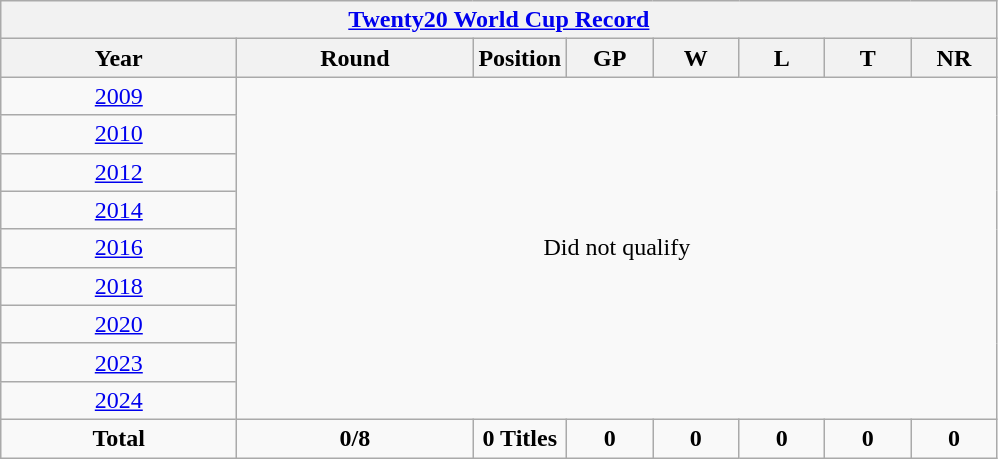<table class="wikitable" style="text-align: center; width=900px;">
<tr>
<th colspan="8"><a href='#'>Twenty20 World Cup Record</a></th>
</tr>
<tr>
<th width=150>Year</th>
<th width=150>Round</th>
<th width=50>Position</th>
<th width=50>GP</th>
<th width=50>W</th>
<th width=50>L</th>
<th width=50>T</th>
<th width=50>NR</th>
</tr>
<tr>
<td> <a href='#'>2009</a></td>
<td colspan=7  rowspan=9>Did not qualify</td>
</tr>
<tr>
<td> <a href='#'>2010</a></td>
</tr>
<tr>
<td> <a href='#'>2012</a></td>
</tr>
<tr>
<td> <a href='#'>2014</a></td>
</tr>
<tr>
<td> <a href='#'>2016</a></td>
</tr>
<tr>
<td> <a href='#'>2018</a></td>
</tr>
<tr>
<td> <a href='#'>2020</a></td>
</tr>
<tr>
<td> <a href='#'>2023</a></td>
</tr>
<tr>
<td> <a href='#'>2024</a></td>
</tr>
<tr>
<td><strong>Total</strong></td>
<td><strong>0/8</strong></td>
<td><strong>0 Titles</strong></td>
<td><strong>0</strong></td>
<td><strong>0</strong></td>
<td><strong>0</strong></td>
<td><strong>0</strong></td>
<td><strong>0</strong></td>
</tr>
</table>
